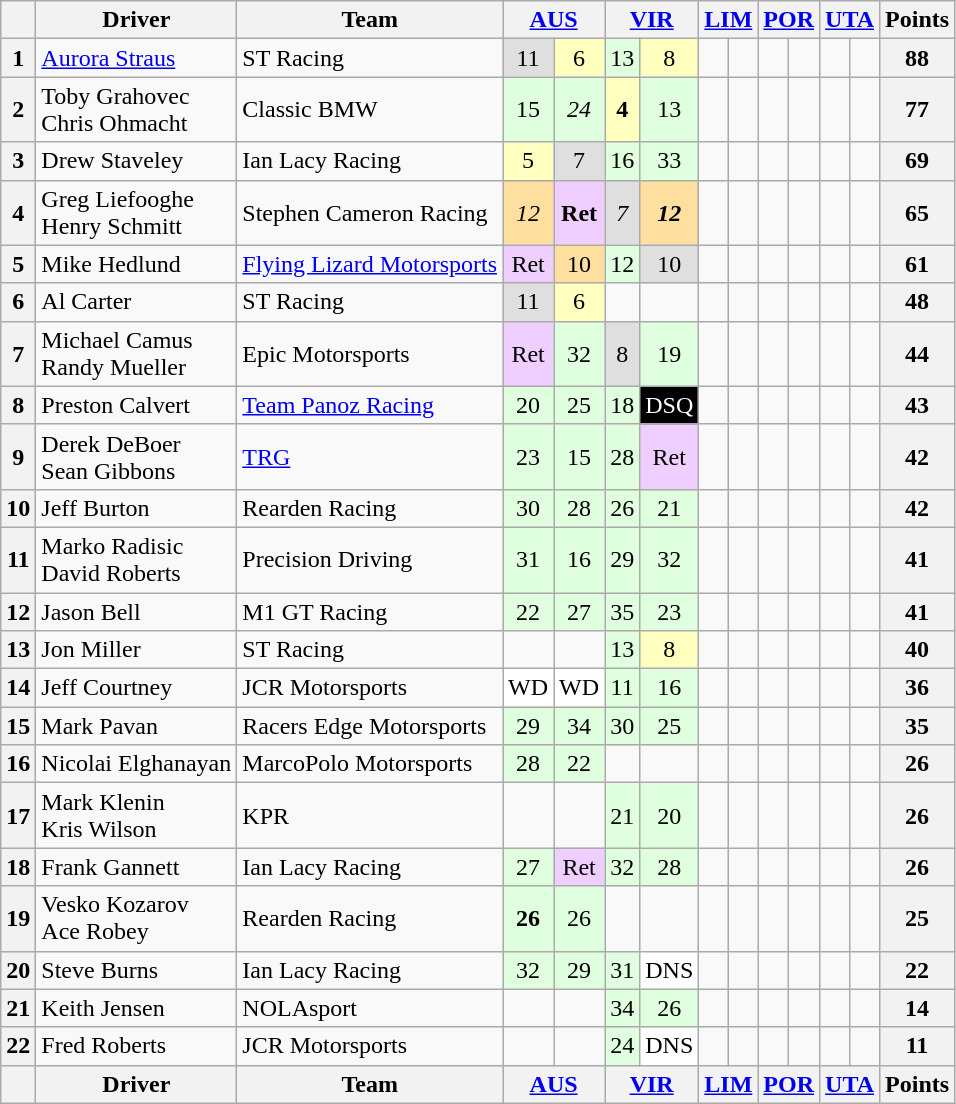<table class="wikitable" style="text-align:center">
<tr valign="top">
<th valign=middle></th>
<th valign=middle>Driver</th>
<th valign=middle>Team</th>
<th colspan=2><a href='#'>AUS</a></th>
<th colspan=2><a href='#'>VIR</a></th>
<th colspan=2><a href='#'>LIM</a></th>
<th colspan=2><a href='#'>POR</a></th>
<th colspan=2><a href='#'>UTA</a></th>
<th valign=middle>Points</th>
</tr>
<tr>
<th>1</th>
<td align=left> <a href='#'>Aurora Straus</a></td>
<td align=left> ST Racing</td>
<td style="background:#DFDFDF;">11</td>
<td style="background:#FFFFBF;">6</td>
<td style="background:#DFFFDF;">13</td>
<td style="background:#FFFFBF;">8</td>
<td></td>
<td></td>
<td></td>
<td></td>
<td></td>
<td></td>
<th>88</th>
</tr>
<tr>
<th>2</th>
<td align=left> Toby Grahovec<br> Chris Ohmacht</td>
<td align=left> Classic BMW</td>
<td style="background:#DFFFDF;">15</td>
<td style="background:#DFFFDF;"><em>24</em></td>
<td style="background:#FFFFBF;"><strong>4</strong></td>
<td style="background:#DFFFDF;">13</td>
<td></td>
<td></td>
<td></td>
<td></td>
<td></td>
<td></td>
<th>77</th>
</tr>
<tr>
<th>3</th>
<td align=left> Drew Staveley</td>
<td align=left> Ian Lacy Racing</td>
<td style="background:#FFFFBF;">5</td>
<td style="background:#DFDFDF;">7</td>
<td style="background:#DFFFDF;">16</td>
<td style="background:#DFFFDF;">33</td>
<td></td>
<td></td>
<td></td>
<td></td>
<td></td>
<td></td>
<th>69</th>
</tr>
<tr>
<th>4</th>
<td align=left> Greg Liefooghe<br> Henry Schmitt</td>
<td align=left> Stephen Cameron Racing</td>
<td style="background:#FFDF9F;"><em>12</em></td>
<td style="background:#EFCFFF;"><strong>Ret</strong></td>
<td style="background:#DFDFDF;"><em>7</em></td>
<td style="background:#FFDF9F;"><strong><em>12</em></strong></td>
<td></td>
<td></td>
<td></td>
<td></td>
<td></td>
<td></td>
<th>65</th>
</tr>
<tr>
<th>5</th>
<td align=left> Mike Hedlund</td>
<td align=left> <a href='#'>Flying Lizard Motorsports</a></td>
<td style="background:#EFCFFF;">Ret</td>
<td style="background:#FFDF9F;">10</td>
<td style="background:#DFFFDF;">12</td>
<td style="background:#DFDFDF;">10</td>
<td></td>
<td></td>
<td></td>
<td></td>
<td></td>
<td></td>
<th>61</th>
</tr>
<tr>
<th>6</th>
<td align=left> Al Carter</td>
<td align=left> ST Racing</td>
<td style="background:#DFDFDF;">11</td>
<td style="background:#FFFFBF;">6</td>
<td></td>
<td></td>
<td></td>
<td></td>
<td></td>
<td></td>
<td></td>
<td></td>
<th>48</th>
</tr>
<tr>
<th>7</th>
<td align=left> Michael Camus<br> Randy Mueller</td>
<td align=left> Epic Motorsports</td>
<td style="background:#EFCFFF;">Ret</td>
<td style="background:#DFFFDF;">32</td>
<td style="background:#DFDFDF;">8</td>
<td style="background:#DFFFDF;">19</td>
<td></td>
<td></td>
<td></td>
<td></td>
<td></td>
<td></td>
<th>44</th>
</tr>
<tr>
<th>8</th>
<td align=left> Preston Calvert</td>
<td align=left> <a href='#'>Team Panoz Racing</a></td>
<td style="background:#DFFFDF;">20</td>
<td style="background:#DFFFDF;">25</td>
<td style="background:#DFFFDF;">18</td>
<td style="background:#000000; color:white;">DSQ</td>
<td></td>
<td></td>
<td></td>
<td></td>
<td></td>
<td></td>
<th>43</th>
</tr>
<tr>
<th>9</th>
<td align=left> Derek DeBoer<br> Sean Gibbons</td>
<td align=left> <a href='#'>TRG</a></td>
<td style="background:#DFFFDF;">23</td>
<td style="background:#DFFFDF;">15</td>
<td style="background:#DFFFDF;">28</td>
<td style="background:#EFCFFF;">Ret</td>
<td></td>
<td></td>
<td></td>
<td></td>
<td></td>
<td></td>
<th>42</th>
</tr>
<tr>
<th>10</th>
<td align=left> Jeff Burton</td>
<td align=left> Rearden Racing</td>
<td style="background:#DFFFDF;">30</td>
<td style="background:#DFFFDF;">28</td>
<td style="background:#DFFFDF;">26</td>
<td style="background:#DFFFDF;">21</td>
<td></td>
<td></td>
<td></td>
<td></td>
<td></td>
<td></td>
<th>42</th>
</tr>
<tr>
<th>11</th>
<td align=left> Marko Radisic<br> David Roberts</td>
<td align=left> Precision Driving</td>
<td style="background:#DFFFDF;">31</td>
<td style="background:#DFFFDF;">16</td>
<td style="background:#DFFFDF;">29</td>
<td style="background:#DFFFDF;">32</td>
<td></td>
<td></td>
<td></td>
<td></td>
<td></td>
<td></td>
<th>41</th>
</tr>
<tr>
<th>12</th>
<td align=left> Jason Bell</td>
<td align=left> M1 GT Racing</td>
<td style="background:#DFFFDF;">22</td>
<td style="background:#DFFFDF;">27</td>
<td style="background:#DFFFDF;">35</td>
<td style="background:#DFFFDF;">23</td>
<td></td>
<td></td>
<td></td>
<td></td>
<td></td>
<td></td>
<th>41</th>
</tr>
<tr>
<th>13</th>
<td align=left> Jon Miller</td>
<td align=left> ST Racing</td>
<td></td>
<td></td>
<td style="background:#DFFFDF;">13</td>
<td style="background:#FFFFBF;">8</td>
<td></td>
<td></td>
<td></td>
<td></td>
<td></td>
<td></td>
<th>40</th>
</tr>
<tr>
<th>14</th>
<td align=left> Jeff Courtney</td>
<td align=left> JCR Motorsports</td>
<td style="background:#FFFFFF;">WD</td>
<td style="background:#FFFFFF;">WD</td>
<td style="background:#DFFFDF;">11</td>
<td style="background:#DFFFDF;">16</td>
<td></td>
<td></td>
<td></td>
<td></td>
<td></td>
<td></td>
<th>36</th>
</tr>
<tr>
<th>15</th>
<td align=left> Mark Pavan</td>
<td align=left> Racers Edge Motorsports</td>
<td style="background:#DFFFDF;">29</td>
<td style="background:#DFFFDF;">34</td>
<td style="background:#DFFFDF;">30</td>
<td style="background:#DFFFDF;">25</td>
<td></td>
<td></td>
<td></td>
<td></td>
<td></td>
<td></td>
<th>35</th>
</tr>
<tr>
<th>16</th>
<td align=left> Nicolai Elghanayan</td>
<td align=left> MarcoPolo Motorsports</td>
<td style="background:#DFFFDF;">28</td>
<td style="background:#DFFFDF;">22</td>
<td></td>
<td></td>
<td></td>
<td></td>
<td></td>
<td></td>
<td></td>
<td></td>
<th>26</th>
</tr>
<tr>
<th>17</th>
<td align=left> Mark Klenin<br> Kris Wilson</td>
<td align=left> KPR</td>
<td></td>
<td></td>
<td style="background:#DFFFDF;">21</td>
<td style="background:#DFFFDF;">20</td>
<td></td>
<td></td>
<td></td>
<td></td>
<td></td>
<td></td>
<th>26</th>
</tr>
<tr>
<th>18</th>
<td align=left> Frank Gannett</td>
<td align=left> Ian Lacy Racing</td>
<td style="background:#DFFFDF;">27</td>
<td style="background:#EFCFFF;">Ret</td>
<td style="background:#DFFFDF;">32</td>
<td style="background:#DFFFDF;">28</td>
<td></td>
<td></td>
<td></td>
<td></td>
<td></td>
<td></td>
<th>26</th>
</tr>
<tr>
<th>19</th>
<td align=left> Vesko Kozarov<br> Ace Robey</td>
<td align=left> Rearden Racing</td>
<td style="background:#DFFFDF;"><strong>26</strong></td>
<td style="background:#DFFFDF;">26</td>
<td></td>
<td></td>
<td></td>
<td></td>
<td></td>
<td></td>
<td></td>
<td></td>
<th>25</th>
</tr>
<tr>
<th>20</th>
<td align=left> Steve Burns</td>
<td align=left> Ian Lacy Racing</td>
<td style="background:#DFFFDF;">32</td>
<td style="background:#DFFFDF;">29</td>
<td style="background:#DFFFDF;">31</td>
<td style="background:#FFFFFF;">DNS</td>
<td></td>
<td></td>
<td></td>
<td></td>
<td></td>
<td></td>
<th>22</th>
</tr>
<tr>
<th>21</th>
<td align=left> Keith Jensen</td>
<td align=left> NOLAsport</td>
<td></td>
<td></td>
<td style="background:#DFFFDF;">34</td>
<td style="background:#DFFFDF;">26</td>
<td></td>
<td></td>
<td></td>
<td></td>
<td></td>
<td></td>
<th>14</th>
</tr>
<tr>
<th>22</th>
<td align=left> Fred Roberts</td>
<td align=left> JCR Motorsports</td>
<td></td>
<td></td>
<td style="background:#DFFFDF;">24</td>
<td style="background:#FFFFFF;">DNS</td>
<td></td>
<td></td>
<td></td>
<td></td>
<td></td>
<td></td>
<th>11</th>
</tr>
<tr valign="top">
<th valign=middle></th>
<th valign=middle>Driver</th>
<th valign=middle>Team</th>
<th colspan=2><a href='#'>AUS</a></th>
<th colspan=2><a href='#'>VIR</a></th>
<th colspan=2><a href='#'>LIM</a></th>
<th colspan=2><a href='#'>POR</a></th>
<th colspan=2><a href='#'>UTA</a></th>
<th valign=middle>Points</th>
</tr>
</table>
